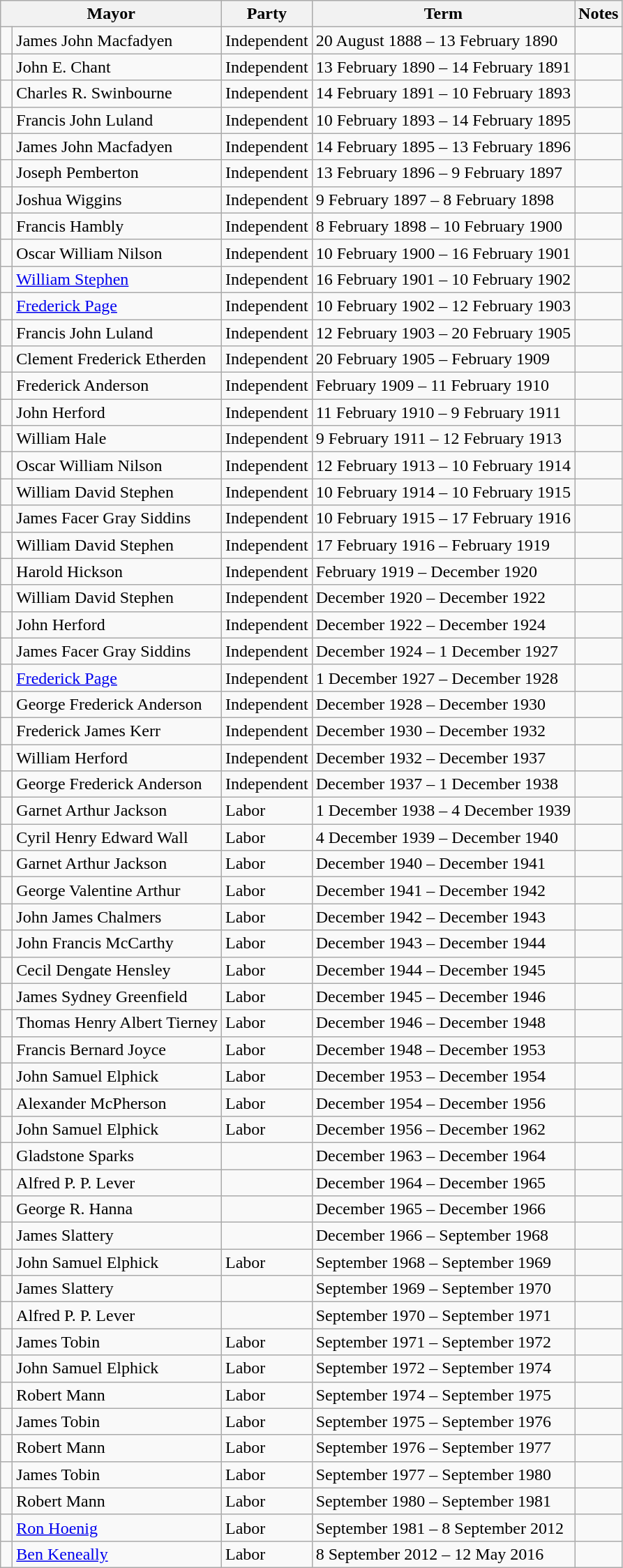<table class="wikitable">
<tr>
<th colspan="2">Mayor</th>
<th>Party</th>
<th>Term</th>
<th>Notes</th>
</tr>
<tr>
<td> </td>
<td>James John Macfadyen</td>
<td>Independent</td>
<td>20 August 1888 – 13 February 1890</td>
<td></td>
</tr>
<tr>
<td> </td>
<td>John E. Chant</td>
<td>Independent</td>
<td>13 February 1890 – 14 February 1891</td>
<td></td>
</tr>
<tr>
<td> </td>
<td>Charles R. Swinbourne</td>
<td>Independent</td>
<td>14 February 1891 – 10 February 1893</td>
<td></td>
</tr>
<tr>
<td> </td>
<td>Francis John Luland</td>
<td>Independent</td>
<td>10 February 1893 – 14 February 1895</td>
<td></td>
</tr>
<tr>
<td> </td>
<td>James John Macfadyen</td>
<td>Independent</td>
<td>14 February 1895 – 13 February 1896</td>
<td></td>
</tr>
<tr>
<td> </td>
<td>Joseph Pemberton</td>
<td>Independent</td>
<td>13 February 1896 – 9 February 1897</td>
<td></td>
</tr>
<tr>
<td> </td>
<td>Joshua Wiggins</td>
<td>Independent</td>
<td>9 February 1897 – 8 February 1898</td>
<td></td>
</tr>
<tr>
<td> </td>
<td>Francis Hambly</td>
<td>Independent</td>
<td>8 February 1898 – 10 February 1900</td>
<td></td>
</tr>
<tr>
<td> </td>
<td>Oscar William Nilson</td>
<td>Independent</td>
<td>10 February 1900 – 16 February 1901</td>
<td></td>
</tr>
<tr>
<td> </td>
<td><a href='#'>William Stephen</a></td>
<td>Independent</td>
<td>16 February 1901 – 10 February 1902</td>
<td></td>
</tr>
<tr>
<td> </td>
<td><a href='#'>Frederick Page</a></td>
<td>Independent</td>
<td>10 February 1902 – 12 February 1903</td>
<td></td>
</tr>
<tr>
<td> </td>
<td>Francis John Luland</td>
<td>Independent</td>
<td>12 February 1903 – 20 February 1905</td>
<td></td>
</tr>
<tr>
<td> </td>
<td>Clement Frederick Etherden</td>
<td>Independent</td>
<td>20 February 1905 – February 1909</td>
<td></td>
</tr>
<tr>
<td> </td>
<td>Frederick Anderson</td>
<td>Independent</td>
<td>February 1909 – 11 February 1910</td>
<td></td>
</tr>
<tr>
<td> </td>
<td>John Herford</td>
<td>Independent</td>
<td>11 February 1910 – 9 February 1911</td>
<td></td>
</tr>
<tr>
<td> </td>
<td>William Hale</td>
<td>Independent</td>
<td>9 February 1911 – 12 February 1913</td>
<td></td>
</tr>
<tr>
<td> </td>
<td>Oscar William Nilson</td>
<td>Independent</td>
<td>12 February 1913 – 10 February 1914</td>
<td></td>
</tr>
<tr>
<td> </td>
<td>William David Stephen</td>
<td>Independent</td>
<td>10 February 1914 – 10 February 1915</td>
<td></td>
</tr>
<tr>
<td> </td>
<td>James Facer Gray Siddins</td>
<td>Independent</td>
<td>10 February 1915 – 17 February 1916</td>
<td></td>
</tr>
<tr>
<td> </td>
<td>William David Stephen</td>
<td>Independent</td>
<td>17 February 1916 – February 1919</td>
<td></td>
</tr>
<tr>
<td> </td>
<td>Harold Hickson</td>
<td>Independent</td>
<td>February 1919 – December 1920</td>
<td></td>
</tr>
<tr>
<td> </td>
<td>William David Stephen</td>
<td>Independent</td>
<td>December 1920 – December 1922</td>
<td></td>
</tr>
<tr>
<td> </td>
<td>John Herford</td>
<td>Independent</td>
<td>December 1922 – December 1924</td>
<td></td>
</tr>
<tr>
<td> </td>
<td>James Facer Gray Siddins</td>
<td>Independent</td>
<td>December 1924 – 1 December 1927</td>
<td></td>
</tr>
<tr>
<td> </td>
<td><a href='#'>Frederick Page</a></td>
<td>Independent</td>
<td>1 December 1927 – December 1928</td>
<td></td>
</tr>
<tr>
<td> </td>
<td>George Frederick Anderson</td>
<td>Independent</td>
<td>December 1928 – December 1930</td>
<td></td>
</tr>
<tr>
<td> </td>
<td>Frederick James Kerr</td>
<td>Independent</td>
<td>December 1930 – December 1932</td>
<td></td>
</tr>
<tr>
<td> </td>
<td>William Herford</td>
<td>Independent</td>
<td>December 1932 – December 1937</td>
<td></td>
</tr>
<tr>
<td> </td>
<td>George Frederick Anderson</td>
<td>Independent</td>
<td>December 1937 – 1 December 1938</td>
<td></td>
</tr>
<tr>
<td> </td>
<td>Garnet Arthur Jackson</td>
<td>Labor</td>
<td>1 December 1938 – 4 December 1939</td>
<td></td>
</tr>
<tr>
<td> </td>
<td>Cyril Henry Edward Wall</td>
<td>Labor</td>
<td>4 December 1939 – December 1940</td>
<td></td>
</tr>
<tr>
<td> </td>
<td>Garnet Arthur Jackson</td>
<td>Labor</td>
<td>December 1940 – December 1941</td>
<td></td>
</tr>
<tr>
<td> </td>
<td>George Valentine Arthur</td>
<td>Labor</td>
<td>December 1941 – December 1942</td>
<td></td>
</tr>
<tr>
<td> </td>
<td>John James Chalmers</td>
<td>Labor</td>
<td>December 1942 – December 1943</td>
<td></td>
</tr>
<tr>
<td> </td>
<td>John Francis McCarthy</td>
<td>Labor</td>
<td>December 1943 – December 1944</td>
<td></td>
</tr>
<tr>
<td> </td>
<td>Cecil Dengate Hensley</td>
<td>Labor</td>
<td>December 1944 – December 1945</td>
<td></td>
</tr>
<tr>
<td> </td>
<td>James Sydney Greenfield</td>
<td>Labor</td>
<td>December 1945 – December 1946</td>
<td></td>
</tr>
<tr>
<td> </td>
<td>Thomas Henry Albert Tierney</td>
<td>Labor</td>
<td>December 1946 – December 1948</td>
<td></td>
</tr>
<tr>
<td> </td>
<td>Francis Bernard Joyce</td>
<td>Labor</td>
<td>December 1948 – December 1953</td>
<td></td>
</tr>
<tr>
<td> </td>
<td>John Samuel Elphick</td>
<td>Labor</td>
<td>December 1953 – December 1954</td>
<td></td>
</tr>
<tr>
<td> </td>
<td>Alexander McPherson</td>
<td>Labor</td>
<td>December 1954 – December 1956</td>
<td></td>
</tr>
<tr>
<td> </td>
<td>John Samuel Elphick</td>
<td>Labor</td>
<td>December 1956 – December 1962</td>
<td></td>
</tr>
<tr>
<td></td>
<td>Gladstone Sparks</td>
<td></td>
<td>December 1963 – December 1964</td>
<td></td>
</tr>
<tr>
<td></td>
<td>Alfred P. P. Lever</td>
<td></td>
<td>December 1964 – December 1965</td>
<td></td>
</tr>
<tr>
<td></td>
<td>George R. Hanna</td>
<td></td>
<td>December 1965 – December 1966</td>
<td></td>
</tr>
<tr>
<td></td>
<td>James Slattery</td>
<td></td>
<td>December 1966 – September 1968</td>
<td></td>
</tr>
<tr>
<td> </td>
<td>John Samuel Elphick</td>
<td>Labor</td>
<td>September 1968 – September 1969</td>
<td></td>
</tr>
<tr>
<td></td>
<td>James Slattery</td>
<td></td>
<td>September 1969 – September 1970</td>
<td></td>
</tr>
<tr>
<td></td>
<td>Alfred P. P. Lever</td>
<td></td>
<td>September 1970 – September 1971</td>
<td></td>
</tr>
<tr>
<td> </td>
<td>James Tobin</td>
<td>Labor</td>
<td>September 1971 – September 1972</td>
<td></td>
</tr>
<tr>
<td> </td>
<td>John Samuel Elphick</td>
<td>Labor</td>
<td>September 1972 – September 1974</td>
<td></td>
</tr>
<tr>
<td> </td>
<td>Robert Mann</td>
<td>Labor</td>
<td>September 1974 – September 1975</td>
<td></td>
</tr>
<tr>
<td> </td>
<td>James Tobin</td>
<td>Labor</td>
<td>September 1975 – September 1976</td>
<td></td>
</tr>
<tr>
<td> </td>
<td>Robert Mann</td>
<td>Labor</td>
<td>September 1976 – September 1977</td>
<td></td>
</tr>
<tr>
<td> </td>
<td>James Tobin</td>
<td>Labor</td>
<td>September 1977 – September 1980</td>
<td></td>
</tr>
<tr>
<td> </td>
<td>Robert Mann</td>
<td>Labor</td>
<td>September 1980 – September 1981</td>
<td></td>
</tr>
<tr>
<td> </td>
<td><a href='#'>Ron Hoenig</a></td>
<td>Labor</td>
<td>September 1981 – 8 September 2012</td>
<td></td>
</tr>
<tr>
<td> </td>
<td><a href='#'>Ben Keneally</a></td>
<td>Labor</td>
<td>8 September 2012 – 12 May 2016</td>
<td></td>
</tr>
</table>
